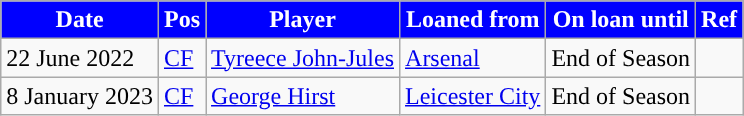<table class="wikitable plainrowheaders sortable">
<tr>
<th style="background:#0000FF; color:#FFFFFF; ">Date</th>
<th style="background:#0000FF; color:#FFFFFF; ">Pos</th>
<th style="background:#0000FF; color:#FFFFFF; ">Player</th>
<th style="background:#0000FF; color:#FFFFFF; ">Loaned from</th>
<th style="background:#0000FF; color:#FFFFFF; ">On loan until</th>
<th style="background:#0000FF; color:#FFFFFF; ">Ref</th>
</tr>
<tr>
<td>22 June 2022</td>
<td><a href='#'>CF</a></td>
<td> <a href='#'>Tyreece John-Jules</a></td>
<td> <a href='#'>Arsenal</a></td>
<td>End of Season</td>
<td></td>
</tr>
<tr>
<td>8 January 2023</td>
<td><a href='#'>CF</a></td>
<td> <a href='#'>George Hirst</a></td>
<td> <a href='#'>Leicester City</a></td>
<td>End of Season</td>
<td></td>
</tr>
</table>
